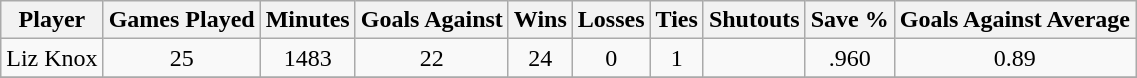<table class="wikitable">
<tr>
<th>Player</th>
<th>Games Played</th>
<th>Minutes</th>
<th>Goals Against</th>
<th>Wins</th>
<th>Losses</th>
<th>Ties</th>
<th>Shutouts</th>
<th>Save %</th>
<th>Goals Against Average</th>
</tr>
<tr align="center" bgcolor="">
<td>Liz Knox</td>
<td>25</td>
<td>1483</td>
<td>22</td>
<td>24</td>
<td>0</td>
<td>1</td>
<td></td>
<td>.960</td>
<td>0.89</td>
</tr>
<tr align="center" bgcolor="">
</tr>
</table>
